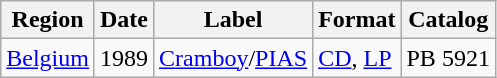<table class="wikitable">
<tr>
<th>Region</th>
<th>Date</th>
<th>Label</th>
<th>Format</th>
<th>Catalog</th>
</tr>
<tr>
<td><a href='#'>Belgium</a></td>
<td>1989</td>
<td><a href='#'>Cramboy</a>/<a href='#'>PIAS</a></td>
<td><a href='#'>CD</a>, <a href='#'>LP</a></td>
<td>PB 5921</td>
</tr>
</table>
